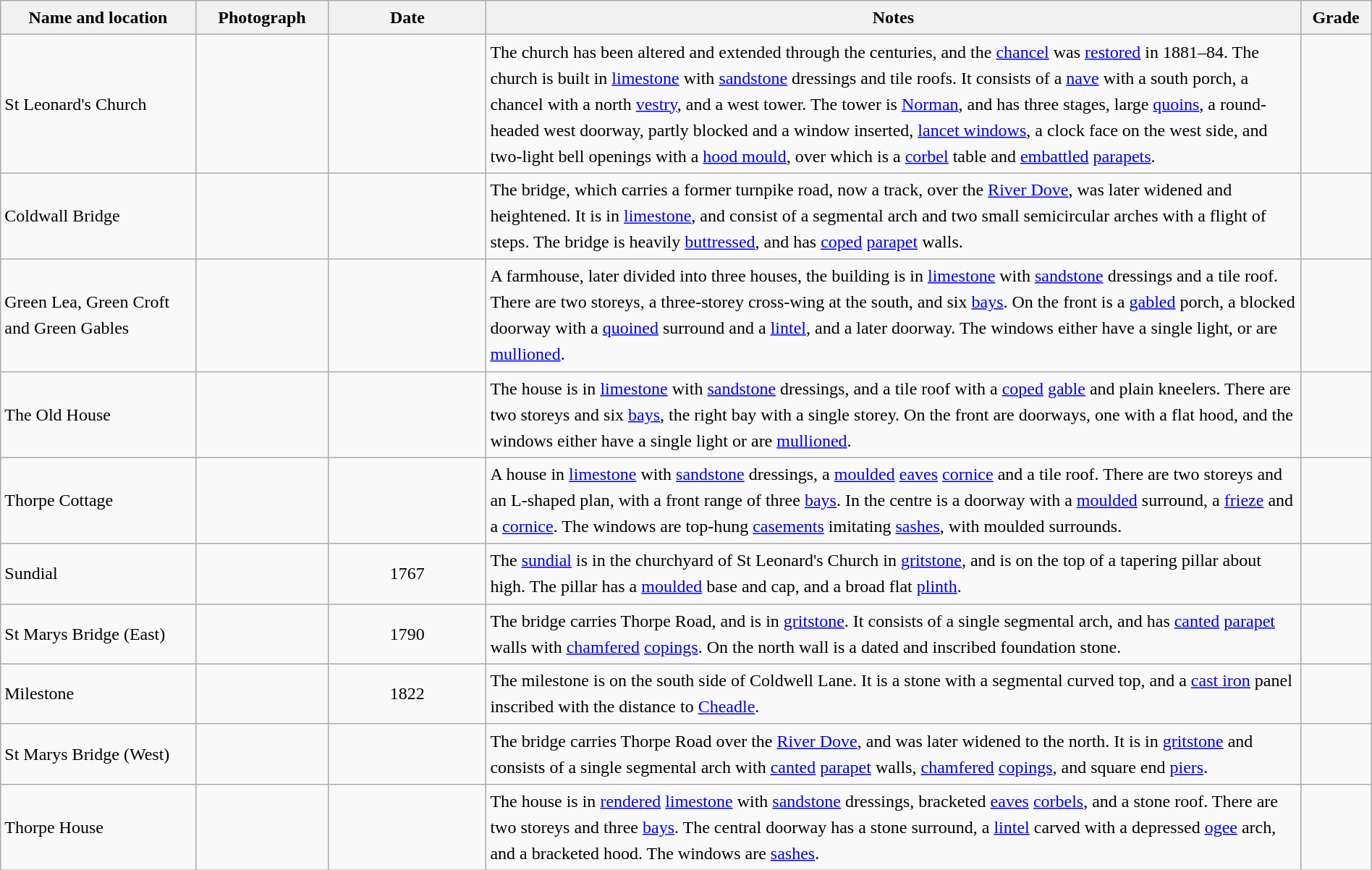<table class="wikitable sortable plainrowheaders" style="width:100%; border:0; text-align:left; line-height:150%;">
<tr>
<th scope="col" style="width:150px">Name and location</th>
<th scope="col" style="width:100px" class="unsortable">Photograph</th>
<th scope="col" style="width:120px">Date</th>
<th scope="col" style="width:650px" class="unsortable">Notes</th>
<th scope="col" style="width:50px">Grade</th>
</tr>
<tr>
<td>St Leonard's Church<br><small></small></td>
<td></td>
<td align="center"></td>
<td>The church has been altered and extended through the centuries, and the <a href='#'>chancel</a> was <a href='#'>restored</a> in 1881–84. The church is built in <a href='#'>limestone</a> with <a href='#'>sandstone</a> dressings and tile roofs. It consists of a <a href='#'>nave</a> with a south porch, a chancel with a north <a href='#'>vestry</a>, and a west tower. The tower is <a href='#'>Norman</a>, and has three stages, large <a href='#'>quoins</a>, a round-headed west doorway, partly blocked and a window inserted, <a href='#'>lancet windows</a>, a clock face on the west side, and two-light bell openings with a <a href='#'>hood mould</a>, over which is a <a href='#'>corbel</a> table and <a href='#'>embattled</a> <a href='#'>parapets</a>.</td>
<td align="center" ></td>
</tr>
<tr>
<td>Coldwall Bridge<br><small></small></td>
<td></td>
<td align="center"></td>
<td>The bridge, which carries a former turnpike road, now a track, over the <a href='#'>River Dove</a>, was later widened and heightened. It is in <a href='#'>limestone</a>, and consist of a segmental arch and two small semicircular arches with a flight of steps. The bridge is heavily <a href='#'>buttressed</a>, and has <a href='#'>coped</a> <a href='#'>parapet</a> walls.</td>
<td align="center" ></td>
</tr>
<tr>
<td>Green Lea, Green Croft and Green Gables<br><small></small></td>
<td></td>
<td align="center"></td>
<td>A farmhouse, later divided into three houses, the building is in <a href='#'>limestone</a> with <a href='#'>sandstone</a> dressings and a tile roof. There are two storeys, a three-storey cross-wing at the south, and six <a href='#'>bays</a>. On the front is a <a href='#'>gabled</a> porch, a blocked doorway with a <a href='#'>quoined</a> surround and a <a href='#'>lintel</a>, and a later doorway. The windows either have a single light, or are <a href='#'>mullioned</a>.</td>
<td align="center" ></td>
</tr>
<tr>
<td>The Old House<br><small></small></td>
<td></td>
<td align="center"></td>
<td>The house is in <a href='#'>limestone</a> with <a href='#'>sandstone</a> dressings, and a tile roof with a <a href='#'>coped</a> <a href='#'>gable</a> and plain kneelers. There are two storeys and six <a href='#'>bays</a>, the right bay with a single storey. On the front are doorways, one with a flat hood, and the windows either have a single light or are <a href='#'>mullioned</a>.</td>
<td align="center" ></td>
</tr>
<tr>
<td>Thorpe Cottage<br><small></small></td>
<td></td>
<td align="center"></td>
<td>A house in <a href='#'>limestone</a> with <a href='#'>sandstone</a> dressings, a <a href='#'>moulded</a> <a href='#'>eaves</a> <a href='#'>cornice</a> and a tile roof. There are two storeys and an L-shaped plan, with a front range of three <a href='#'>bays</a>. In the centre is a doorway with a <a href='#'>moulded</a> surround, a <a href='#'>frieze</a> and a <a href='#'>cornice</a>. The windows are top-hung <a href='#'>casements</a> imitating <a href='#'>sashes</a>, with moulded surrounds.</td>
<td align="center" ></td>
</tr>
<tr>
<td>Sundial<br><small></small></td>
<td></td>
<td align="center">1767</td>
<td>The <a href='#'>sundial</a> is in the churchyard of St Leonard's Church in <a href='#'>gritstone</a>, and is on the top of a tapering pillar about  high. The pillar has a <a href='#'>moulded</a> base and cap, and a broad flat <a href='#'>plinth</a>.</td>
<td align="center" ></td>
</tr>
<tr>
<td>St Marys Bridge (East)<br><small></small></td>
<td></td>
<td align="center">1790</td>
<td>The bridge carries Thorpe Road, and is in <a href='#'>gritstone</a>. It consists of a single segmental arch, and has <a href='#'>canted</a> <a href='#'>parapet</a> walls with <a href='#'>chamfered</a> <a href='#'>copings</a>. On the north wall is a dated and inscribed foundation stone.</td>
<td align="center" ></td>
</tr>
<tr>
<td>Milestone<br><small></small></td>
<td></td>
<td align="center">1822</td>
<td>The milestone is on the south side of Coldwell Lane. It is a stone with a segmental curved top, and a <a href='#'>cast iron</a> panel inscribed with the distance to <a href='#'>Cheadle</a>.</td>
<td align="center" ></td>
</tr>
<tr>
<td>St Marys Bridge (West)<br><small></small></td>
<td></td>
<td align="center"></td>
<td>The bridge carries Thorpe Road over the <a href='#'>River Dove</a>, and was later widened to the north. It is in <a href='#'>gritstone</a> and consists of a single segmental arch with <a href='#'>canted</a> <a href='#'>parapet</a> walls, <a href='#'>chamfered</a> <a href='#'>copings</a>, and square end <a href='#'>piers</a>.</td>
<td align="center" ></td>
</tr>
<tr>
<td>Thorpe House<br><small></small></td>
<td></td>
<td align="center"></td>
<td>The house is in <a href='#'>rendered</a> <a href='#'>limestone</a> with <a href='#'>sandstone</a> dressings, bracketed <a href='#'>eaves</a> <a href='#'>corbels</a>, and a stone roof. There are two storeys and three <a href='#'>bays</a>. The central doorway has a stone surround, a <a href='#'>lintel</a> carved with a depressed <a href='#'>ogee</a> arch, and a bracketed hood. The windows are <a href='#'>sashes</a>.</td>
<td align="center" ></td>
</tr>
<tr>
</tr>
</table>
